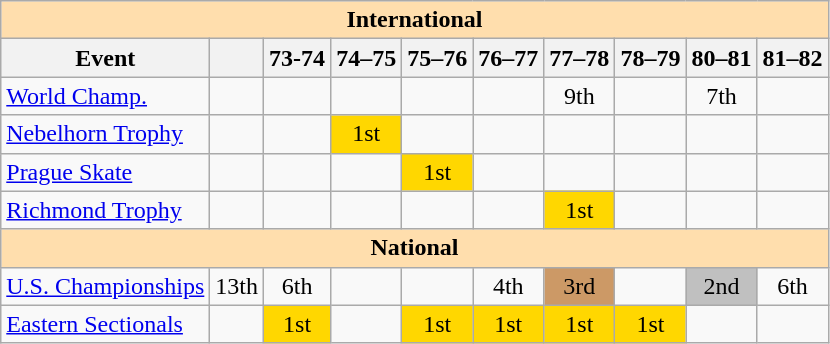<table class="wikitable" style="text-align:center">
<tr>
<th style="background-color: #ffdead; " colspan=10 align=center>International</th>
</tr>
<tr>
<th>Event</th>
<th></th>
<th>73-74</th>
<th>74–75</th>
<th>75–76</th>
<th>76–77</th>
<th>77–78</th>
<th>78–79</th>
<th>80–81</th>
<th>81–82</th>
</tr>
<tr>
<td align=left><a href='#'>World Champ.</a></td>
<td></td>
<td></td>
<td></td>
<td></td>
<td></td>
<td>9th</td>
<td></td>
<td>7th</td>
<td></td>
</tr>
<tr>
<td align=left><a href='#'>Nebelhorn Trophy</a></td>
<td></td>
<td></td>
<td bgcolor=gold>1st</td>
<td></td>
<td></td>
<td></td>
<td></td>
<td></td>
<td></td>
</tr>
<tr>
<td align=left><a href='#'>Prague Skate</a></td>
<td></td>
<td></td>
<td></td>
<td bgcolor=gold>1st</td>
<td></td>
<td></td>
<td></td>
<td></td>
<td></td>
</tr>
<tr>
<td align=left><a href='#'>Richmond Trophy</a></td>
<td></td>
<td></td>
<td></td>
<td></td>
<td></td>
<td bgcolor=gold>1st</td>
<td></td>
<td></td>
<td></td>
</tr>
<tr>
<th style="background-color: #ffdead; " colspan=10 align=center>National</th>
</tr>
<tr>
<td align=left><a href='#'>U.S. Championships</a></td>
<td>13th</td>
<td>6th</td>
<td></td>
<td></td>
<td>4th</td>
<td bgcolor=cc9966>3rd</td>
<td></td>
<td bgcolor=silver>2nd</td>
<td>6th</td>
</tr>
<tr>
<td align=left><a href='#'>Eastern Sectionals</a></td>
<td></td>
<td bgcolor=gold>1st</td>
<td></td>
<td bgcolor=gold>1st</td>
<td bgcolor=gold>1st</td>
<td bgcolor=gold>1st</td>
<td bgcolor=gold>1st</td>
<td></td>
<td></td>
</tr>
</table>
